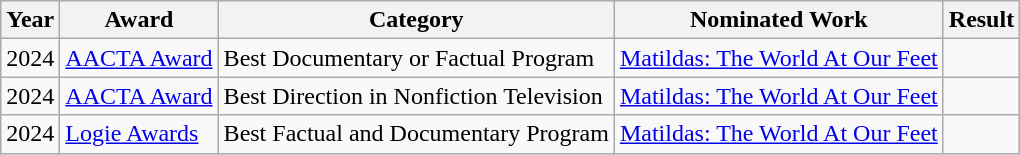<table class="wikitable">
<tr>
<th>Year</th>
<th>Award</th>
<th>Category</th>
<th>Nominated Work</th>
<th>Result</th>
</tr>
<tr>
<td>2024</td>
<td><a href='#'>AACTA Award</a></td>
<td>Best Documentary or Factual Program</td>
<td><a href='#'>Matildas: The World At Our Feet</a></td>
<td></td>
</tr>
<tr>
<td>2024</td>
<td><a href='#'>AACTA Award</a></td>
<td>Best Direction in Nonfiction Television</td>
<td><a href='#'>Matildas: The World At Our Feet</a></td>
<td></td>
</tr>
<tr>
<td>2024</td>
<td><a href='#'>Logie Awards</a></td>
<td>Best Factual and Documentary Program</td>
<td><a href='#'>Matildas: The World At Our Feet</a></td>
<td></td>
</tr>
</table>
